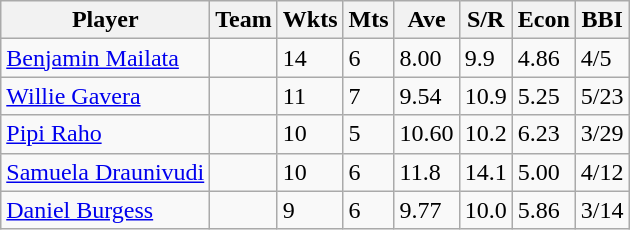<table class="wikitable">
<tr>
<th>Player</th>
<th>Team</th>
<th>Wkts</th>
<th>Mts</th>
<th>Ave</th>
<th>S/R</th>
<th>Econ</th>
<th>BBI</th>
</tr>
<tr>
<td><a href='#'>Benjamin Mailata</a></td>
<td></td>
<td>14</td>
<td>6</td>
<td>8.00</td>
<td>9.9</td>
<td>4.86</td>
<td>4/5</td>
</tr>
<tr>
<td><a href='#'>Willie Gavera</a></td>
<td></td>
<td>11</td>
<td>7</td>
<td>9.54</td>
<td>10.9</td>
<td>5.25</td>
<td>5/23</td>
</tr>
<tr>
<td><a href='#'>Pipi Raho</a></td>
<td></td>
<td>10</td>
<td>5</td>
<td>10.60</td>
<td>10.2</td>
<td>6.23</td>
<td>3/29</td>
</tr>
<tr>
<td><a href='#'>Samuela Draunivudi</a></td>
<td></td>
<td>10</td>
<td>6</td>
<td>11.8</td>
<td>14.1</td>
<td>5.00</td>
<td>4/12</td>
</tr>
<tr>
<td><a href='#'>Daniel Burgess</a></td>
<td></td>
<td>9</td>
<td>6</td>
<td>9.77</td>
<td>10.0</td>
<td>5.86</td>
<td>3/14</td>
</tr>
</table>
